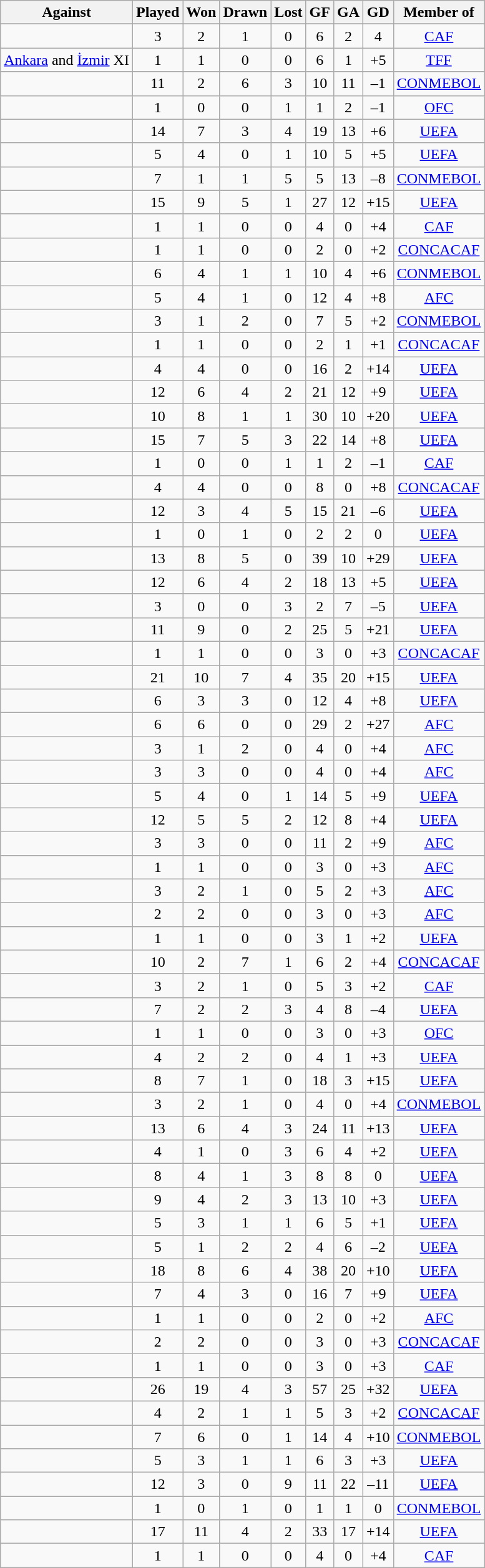<table class="sortable wikitable" style="text-align: center;">
<tr>
<th>Against</th>
<th>Played</th>
<th>Won</th>
<th>Drawn</th>
<th>Lost</th>
<th>GF</th>
<th>GA</th>
<th>GD</th>
<th>Member of</th>
</tr>
<tr bgcolor="#d0ffd0" align="center">
</tr>
<tr>
<td align="left"></td>
<td>3</td>
<td>2</td>
<td>1</td>
<td>0</td>
<td>6</td>
<td>2</td>
<td>4</td>
<td><a href='#'>CAF</a></td>
</tr>
<tr>
<td align="left"><a href='#'>Ankara</a> and <a href='#'>İzmir</a> XI</td>
<td>1</td>
<td>1</td>
<td>0</td>
<td>0</td>
<td>6</td>
<td>1</td>
<td>+5</td>
<td><a href='#'>TFF</a></td>
</tr>
<tr>
<td align="left"></td>
<td>11</td>
<td>2</td>
<td>6</td>
<td>3</td>
<td>10</td>
<td>11</td>
<td>–1</td>
<td><a href='#'>CONMEBOL</a></td>
</tr>
<tr>
<td align="left"></td>
<td>1</td>
<td>0</td>
<td>0</td>
<td>1</td>
<td>1</td>
<td>2</td>
<td>–1</td>
<td><a href='#'>OFC</a></td>
</tr>
<tr>
<td align="left"></td>
<td>14</td>
<td>7</td>
<td>3</td>
<td>4</td>
<td>19</td>
<td>13</td>
<td>+6</td>
<td><a href='#'>UEFA</a></td>
</tr>
<tr>
<td align="left"></td>
<td>5</td>
<td>4</td>
<td>0</td>
<td>1</td>
<td>10</td>
<td>5</td>
<td>+5</td>
<td><a href='#'>UEFA</a></td>
</tr>
<tr>
<td align="left"></td>
<td>7</td>
<td>1</td>
<td>1</td>
<td>5</td>
<td>5</td>
<td>13</td>
<td>–8</td>
<td><a href='#'>CONMEBOL</a></td>
</tr>
<tr>
<td align="left"></td>
<td>15</td>
<td>9</td>
<td>5</td>
<td>1</td>
<td>27</td>
<td>12</td>
<td>+15</td>
<td><a href='#'>UEFA</a></td>
</tr>
<tr>
<td align="left"></td>
<td>1</td>
<td>1</td>
<td>0</td>
<td>0</td>
<td>4</td>
<td>0</td>
<td>+4</td>
<td><a href='#'>CAF</a></td>
</tr>
<tr>
<td align="left"></td>
<td>1</td>
<td>1</td>
<td>0</td>
<td>0</td>
<td>2</td>
<td>0</td>
<td>+2</td>
<td><a href='#'>CONCACAF</a></td>
</tr>
<tr>
<td align="left"></td>
<td>6</td>
<td>4</td>
<td>1</td>
<td>1</td>
<td>10</td>
<td>4</td>
<td>+6</td>
<td><a href='#'>CONMEBOL</a></td>
</tr>
<tr>
<td align="left"></td>
<td>5</td>
<td>4</td>
<td>1</td>
<td>0</td>
<td>12</td>
<td>4</td>
<td>+8</td>
<td><a href='#'>AFC</a></td>
</tr>
<tr>
<td align="left"></td>
<td>3</td>
<td>1</td>
<td>2</td>
<td>0</td>
<td>7</td>
<td>5</td>
<td>+2</td>
<td><a href='#'>CONMEBOL</a></td>
</tr>
<tr>
<td align="left"></td>
<td>1</td>
<td>1</td>
<td>0</td>
<td>0</td>
<td>2</td>
<td>1</td>
<td>+1</td>
<td><a href='#'>CONCACAF</a></td>
</tr>
<tr>
<td align="left"></td>
<td>4</td>
<td>4</td>
<td>0</td>
<td>0</td>
<td>16</td>
<td>2</td>
<td>+14</td>
<td><a href='#'>UEFA</a></td>
</tr>
<tr>
<td align="left"></td>
<td>12</td>
<td>6</td>
<td>4</td>
<td>2</td>
<td>21</td>
<td>12</td>
<td>+9</td>
<td><a href='#'>UEFA</a></td>
</tr>
<tr>
<td align="left"></td>
<td>10</td>
<td>8</td>
<td>1</td>
<td>1</td>
<td>30</td>
<td>10</td>
<td>+20</td>
<td><a href='#'>UEFA</a></td>
</tr>
<tr>
<td align="left"></td>
<td>15</td>
<td>7</td>
<td>5</td>
<td>3</td>
<td>22</td>
<td>14</td>
<td>+8</td>
<td><a href='#'>UEFA</a></td>
</tr>
<tr>
<td align="left"></td>
<td>1</td>
<td>0</td>
<td>0</td>
<td>1</td>
<td>1</td>
<td>2</td>
<td>–1</td>
<td><a href='#'>CAF</a></td>
</tr>
<tr>
<td align="left"></td>
<td>4</td>
<td>4</td>
<td>0</td>
<td>0</td>
<td>8</td>
<td>0</td>
<td>+8</td>
<td><a href='#'>CONCACAF</a></td>
</tr>
<tr>
<td align="left"></td>
<td>12</td>
<td>3</td>
<td>4</td>
<td>5</td>
<td>15</td>
<td>21</td>
<td>–6</td>
<td><a href='#'>UEFA</a></td>
</tr>
<tr>
<td align="left"></td>
<td>1</td>
<td>0</td>
<td>1</td>
<td>0</td>
<td>2</td>
<td>2</td>
<td>0</td>
<td><a href='#'>UEFA</a></td>
</tr>
<tr>
<td align="left"></td>
<td>13</td>
<td>8</td>
<td>5</td>
<td>0</td>
<td>39</td>
<td>10</td>
<td>+29</td>
<td><a href='#'>UEFA</a></td>
</tr>
<tr>
<td align="left"></td>
<td>12</td>
<td>6</td>
<td>4</td>
<td>2</td>
<td>18</td>
<td>13</td>
<td>+5</td>
<td><a href='#'>UEFA</a></td>
</tr>
<tr>
<td align="left"></td>
<td>3</td>
<td>0</td>
<td>0</td>
<td>3</td>
<td>2</td>
<td>7</td>
<td>–5</td>
<td><a href='#'>UEFA</a></td>
</tr>
<tr>
<td align="left"></td>
<td>11</td>
<td>9</td>
<td>0</td>
<td>2</td>
<td>25</td>
<td>5</td>
<td>+21</td>
<td><a href='#'>UEFA</a></td>
</tr>
<tr>
<td align="left"></td>
<td>1</td>
<td>1</td>
<td>0</td>
<td>0</td>
<td>3</td>
<td>0</td>
<td>+3</td>
<td><a href='#'>CONCACAF</a></td>
</tr>
<tr>
<td align="left"></td>
<td>21</td>
<td>10</td>
<td>7</td>
<td>4</td>
<td>35</td>
<td>20</td>
<td>+15</td>
<td><a href='#'>UEFA</a></td>
</tr>
<tr>
<td align="left"></td>
<td>6</td>
<td>3</td>
<td>3</td>
<td>0</td>
<td>12</td>
<td>4</td>
<td>+8</td>
<td><a href='#'>UEFA</a></td>
</tr>
<tr>
<td align="left"></td>
<td>6</td>
<td>6</td>
<td>0</td>
<td>0</td>
<td>29</td>
<td>2</td>
<td>+27</td>
<td><a href='#'>AFC</a></td>
</tr>
<tr>
<td align="left"></td>
<td>3</td>
<td>1</td>
<td>2</td>
<td>0</td>
<td>4</td>
<td>0</td>
<td>+4</td>
<td><a href='#'>AFC</a></td>
</tr>
<tr>
<td align="left"></td>
<td>3</td>
<td>3</td>
<td>0</td>
<td>0</td>
<td>4</td>
<td>0</td>
<td>+4</td>
<td><a href='#'>AFC</a></td>
</tr>
<tr>
<td align="left"></td>
<td>5</td>
<td>4</td>
<td>0</td>
<td>1</td>
<td>14</td>
<td>5</td>
<td>+9</td>
<td><a href='#'>UEFA</a></td>
</tr>
<tr>
<td align="left"></td>
<td>12</td>
<td>5</td>
<td>5</td>
<td>2</td>
<td>12</td>
<td>8</td>
<td>+4</td>
<td><a href='#'>UEFA</a></td>
</tr>
<tr>
<td align="left"></td>
<td>3</td>
<td>3</td>
<td>0</td>
<td>0</td>
<td>11</td>
<td>2</td>
<td>+9</td>
<td><a href='#'>AFC</a></td>
</tr>
<tr>
<td align="left"></td>
<td>1</td>
<td>1</td>
<td>0</td>
<td>0</td>
<td>3</td>
<td>0</td>
<td>+3</td>
<td><a href='#'>AFC</a></td>
</tr>
<tr>
<td align="left"></td>
<td>3</td>
<td>2</td>
<td>1</td>
<td>0</td>
<td>5</td>
<td>2</td>
<td>+3</td>
<td><a href='#'>AFC</a></td>
</tr>
<tr>
<td align="left"></td>
<td>2</td>
<td>2</td>
<td>0</td>
<td>0</td>
<td>3</td>
<td>0</td>
<td>+3</td>
<td><a href='#'>AFC</a></td>
</tr>
<tr>
<td align="left"></td>
<td>1</td>
<td>1</td>
<td>0</td>
<td>0</td>
<td>3</td>
<td>1</td>
<td>+2</td>
<td><a href='#'>UEFA</a></td>
</tr>
<tr>
<td align="left"></td>
<td>10</td>
<td>2</td>
<td>7</td>
<td>1</td>
<td>6</td>
<td>2</td>
<td>+4</td>
<td><a href='#'>CONCACAF</a></td>
</tr>
<tr>
<td align="left"></td>
<td>3</td>
<td>2</td>
<td>1</td>
<td>0</td>
<td>5</td>
<td>3</td>
<td>+2</td>
<td><a href='#'>CAF</a></td>
</tr>
<tr>
<td align="left"></td>
<td>7</td>
<td>2</td>
<td>2</td>
<td>3</td>
<td>4</td>
<td>8</td>
<td>–4</td>
<td><a href='#'>UEFA</a></td>
</tr>
<tr>
<td align="left"></td>
<td>1</td>
<td>1</td>
<td>0</td>
<td>0</td>
<td>3</td>
<td>0</td>
<td>+3</td>
<td><a href='#'>OFC</a></td>
</tr>
<tr>
<td align="left"></td>
<td>4</td>
<td>2</td>
<td>2</td>
<td>0</td>
<td>4</td>
<td>1</td>
<td>+3</td>
<td><a href='#'>UEFA</a></td>
</tr>
<tr>
<td align="left"></td>
<td>8</td>
<td>7</td>
<td>1</td>
<td>0</td>
<td>18</td>
<td>3</td>
<td>+15</td>
<td><a href='#'>UEFA</a></td>
</tr>
<tr>
<td align="left"></td>
<td>3</td>
<td>2</td>
<td>1</td>
<td>0</td>
<td>4</td>
<td>0</td>
<td>+4</td>
<td><a href='#'>CONMEBOL</a></td>
</tr>
<tr>
<td align="left"></td>
<td>13</td>
<td>6</td>
<td>4</td>
<td>3</td>
<td>24</td>
<td>11</td>
<td>+13</td>
<td><a href='#'>UEFA</a></td>
</tr>
<tr>
<td align="left"></td>
<td>4</td>
<td>1</td>
<td>0</td>
<td>3</td>
<td>6</td>
<td>4</td>
<td>+2</td>
<td><a href='#'>UEFA</a></td>
</tr>
<tr>
<td align="left"></td>
<td>8</td>
<td>4</td>
<td>1</td>
<td>3</td>
<td>8</td>
<td>8</td>
<td>0</td>
<td><a href='#'>UEFA</a></td>
</tr>
<tr>
<td align="left"></td>
<td>9</td>
<td>4</td>
<td>2</td>
<td>3</td>
<td>13</td>
<td>10</td>
<td>+3</td>
<td><a href='#'>UEFA</a></td>
</tr>
<tr>
<td align="left"></td>
<td>5</td>
<td>3</td>
<td>1</td>
<td>1</td>
<td>6</td>
<td>5</td>
<td>+1</td>
<td><a href='#'>UEFA</a></td>
</tr>
<tr>
<td align="left"></td>
<td>5</td>
<td>1</td>
<td>2</td>
<td>2</td>
<td>4</td>
<td>6</td>
<td>–2</td>
<td><a href='#'>UEFA</a></td>
</tr>
<tr>
<td align="left"></td>
<td>18</td>
<td>8</td>
<td>6</td>
<td>4</td>
<td>38</td>
<td>20</td>
<td>+10</td>
<td><a href='#'>UEFA</a></td>
</tr>
<tr>
<td align="left"></td>
<td>7</td>
<td>4</td>
<td>3</td>
<td>0</td>
<td>16</td>
<td>7</td>
<td>+9</td>
<td><a href='#'>UEFA</a></td>
</tr>
<tr>
<td align="left"></td>
<td>1</td>
<td>1</td>
<td>0</td>
<td>0</td>
<td>2</td>
<td>0</td>
<td>+2</td>
<td><a href='#'>AFC</a></td>
</tr>
<tr>
<td align="left"></td>
<td>2</td>
<td>2</td>
<td>0</td>
<td>0</td>
<td>3</td>
<td>0</td>
<td>+3</td>
<td><a href='#'>CONCACAF</a></td>
</tr>
<tr>
<td align="left"></td>
<td>1</td>
<td>1</td>
<td>0</td>
<td>0</td>
<td>3</td>
<td>0</td>
<td>+3</td>
<td><a href='#'>CAF</a></td>
</tr>
<tr>
<td align="left"></td>
<td>26</td>
<td>19</td>
<td>4</td>
<td>3</td>
<td>57</td>
<td>25</td>
<td>+32</td>
<td><a href='#'>UEFA</a></td>
</tr>
<tr>
<td align="left"></td>
<td>4</td>
<td>2</td>
<td>1</td>
<td>1</td>
<td>5</td>
<td>3</td>
<td>+2</td>
<td><a href='#'>CONCACAF</a></td>
</tr>
<tr>
<td align="left"></td>
<td>7</td>
<td>6</td>
<td>0</td>
<td>1</td>
<td>14</td>
<td>4</td>
<td>+10</td>
<td><a href='#'>CONMEBOL</a></td>
</tr>
<tr>
<td align="left"></td>
<td>5</td>
<td>3</td>
<td>1</td>
<td>1</td>
<td>6</td>
<td>3</td>
<td>+3</td>
<td><a href='#'>UEFA</a></td>
</tr>
<tr>
<td align="left"></td>
<td>12</td>
<td>3</td>
<td>0</td>
<td>9</td>
<td>11</td>
<td>22</td>
<td>–11</td>
<td><a href='#'>UEFA</a></td>
</tr>
<tr>
<td align="left"></td>
<td>1</td>
<td>0</td>
<td>1</td>
<td>0</td>
<td>1</td>
<td>1</td>
<td>0</td>
<td><a href='#'>CONMEBOL</a></td>
</tr>
<tr>
<td align="left"></td>
<td>17</td>
<td>11</td>
<td>4</td>
<td>2</td>
<td>33</td>
<td>17</td>
<td>+14</td>
<td><a href='#'>UEFA</a></td>
</tr>
<tr>
<td align="left"></td>
<td>1</td>
<td>1</td>
<td>0</td>
<td>0</td>
<td>4</td>
<td>0</td>
<td>+4</td>
<td><a href='#'>CAF</a></td>
</tr>
</table>
